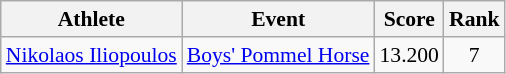<table class="wikitable" border="1" style="font-size:90%">
<tr>
<th>Athlete</th>
<th>Event</th>
<th>Score</th>
<th>Rank</th>
</tr>
<tr>
<td rowspan=1><a href='#'>Nikolaos Iliopoulos</a></td>
<td><a href='#'>Boys' Pommel Horse</a></td>
<td align=center>13.200</td>
<td align=center>7</td>
</tr>
</table>
